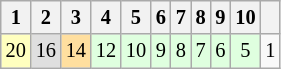<table class="wikitable" style="font-size: 85%;">
<tr>
<th>1</th>
<th>2</th>
<th>3</th>
<th>4</th>
<th>5</th>
<th>6</th>
<th>7</th>
<th>8</th>
<th>9</th>
<th>10</th>
<th></th>
</tr>
<tr align="center">
<td style="background:#FFFFBF;">20</td>
<td style="background:#DFDFDF;">16</td>
<td style="background:#FFDF9F;">14</td>
<td style="background:#DFFFDF;">12</td>
<td style="background:#DFFFDF;">10</td>
<td style="background:#DFFFDF;">9</td>
<td style="background:#DFFFDF;">8</td>
<td style="background:#DFFFDF;">7</td>
<td style="background:#DFFFDF;">6</td>
<td style="background:#DFFFDF;">5</td>
<td>1</td>
</tr>
</table>
